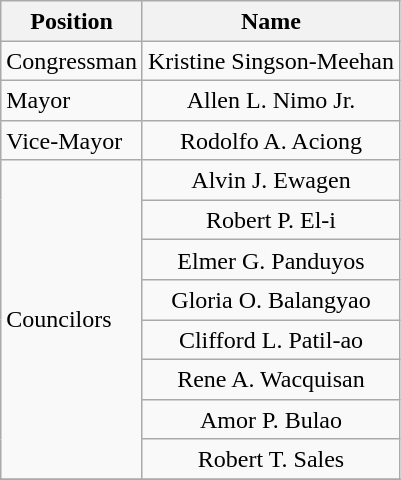<table class="wikitable" style="line-height:1.20em; font-size:100%;">
<tr>
<th>Position</th>
<th>Name</th>
</tr>
<tr>
<td>Congressman</td>
<td style="text-align:center;">Kristine Singson-Meehan</td>
</tr>
<tr>
<td>Mayor</td>
<td style="text-align:center;">Allen L. Nimo Jr.</td>
</tr>
<tr>
<td>Vice-Mayor</td>
<td style="text-align:center;">Rodolfo A. Aciong</td>
</tr>
<tr>
<td rowspan=8>Councilors</td>
<td style="text-align:center;">Alvin J. Ewagen</td>
</tr>
<tr>
<td style="text-align:center;">Robert P. El-i</td>
</tr>
<tr>
<td style="text-align:center;">Elmer G. Panduyos</td>
</tr>
<tr>
<td style="text-align:center;">Gloria O. Balangyao</td>
</tr>
<tr>
<td style="text-align:center;">Clifford L. Patil-ao</td>
</tr>
<tr>
<td style="text-align:center;">Rene A. Wacquisan</td>
</tr>
<tr>
<td style="text-align:center;">Amor P. Bulao</td>
</tr>
<tr>
<td style="text-align:center;">Robert T. Sales</td>
</tr>
<tr>
</tr>
</table>
